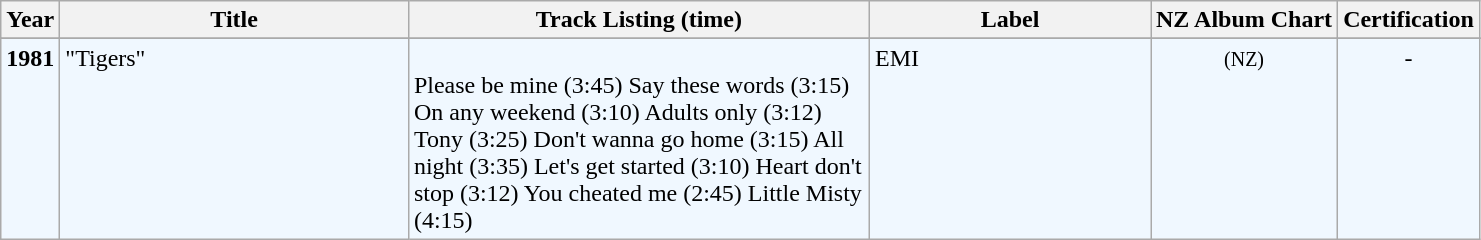<table class="wikitable"|width=100%>
<tr>
<th>Year</th>
<th width="225">Title</th>
<th width="300">Track Listing (time)</th>
<th width="180">Label</th>
<th>NZ Album Chart</th>
<th width="50">Certification</th>
</tr>
<tr>
</tr>
<tr bgcolor="#F0F8FF">
<td align="left" valign="top"><strong>1981</strong></td>
<td align="left" valign="top">"Tigers"</td>
<td align="left" valign="top"><br>Please be mine (3:45)
Say these words (3:15)
On any weekend (3:10)
Adults only (3:12)
Tony (3:25)
Don't wanna go home (3:15)
All night (3:35)
Let's get started (3:10)
Heart don't stop (3:12)
You cheated me (2:45)
Little Misty (4:15)</td>
<td align="left" valign="top">EMI</td>
<td align="center" valign="top"><small>(NZ)</small></td>
<td align="center" valign="top">-</td>
</tr>
</table>
